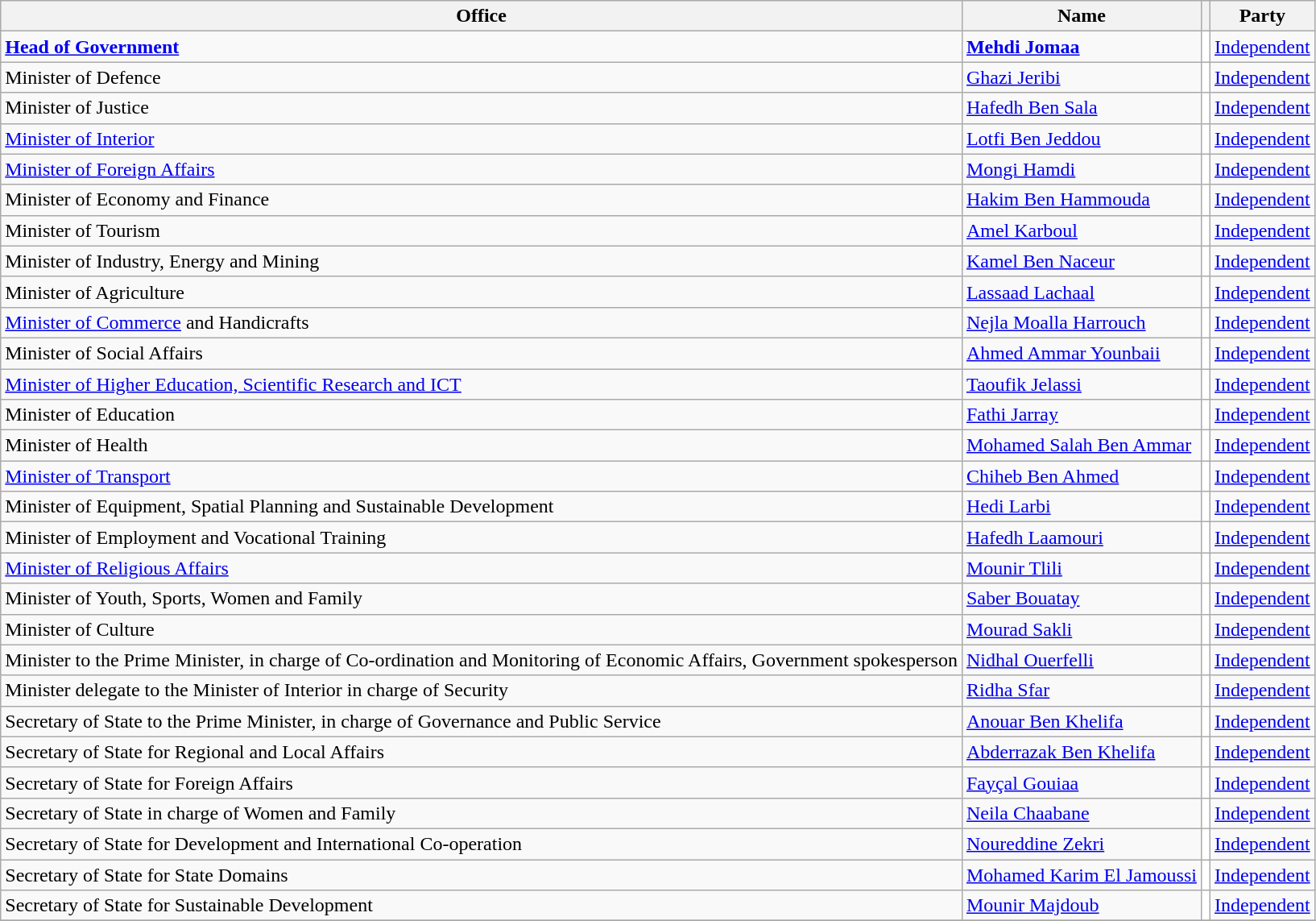<table class="wikitable">
<tr>
<th>Office</th>
<th>Name</th>
<th></th>
<th>Party</th>
</tr>
<tr>
<td><strong><a href='#'>Head of Government</a></strong></td>
<td><strong><a href='#'>Mehdi Jomaa</a></strong></td>
<td bgcolor="#fff"></td>
<td><a href='#'>Independent</a></td>
</tr>
<tr>
<td>Minister of Defence</td>
<td><a href='#'>Ghazi Jeribi</a></td>
<td bgcolor="#fff"></td>
<td><a href='#'>Independent</a></td>
</tr>
<tr>
<td>Minister of Justice</td>
<td><a href='#'>Hafedh Ben Sala</a></td>
<td bgcolor="#fff"></td>
<td><a href='#'>Independent</a></td>
</tr>
<tr>
<td><a href='#'>Minister of Interior</a></td>
<td><a href='#'>Lotfi Ben Jeddou</a></td>
<td bgcolor="#fff"></td>
<td><a href='#'>Independent</a></td>
</tr>
<tr>
<td><a href='#'>Minister of Foreign Affairs</a></td>
<td><a href='#'>Mongi Hamdi</a></td>
<td bgcolor="#fff"></td>
<td><a href='#'>Independent</a></td>
</tr>
<tr>
<td>Minister of Economy and Finance</td>
<td><a href='#'>Hakim Ben Hammouda</a></td>
<td bgcolor="#fff"></td>
<td><a href='#'>Independent</a></td>
</tr>
<tr>
<td>Minister of Tourism</td>
<td><a href='#'>Amel Karboul</a></td>
<td bgcolor="#fff"></td>
<td><a href='#'>Independent</a></td>
</tr>
<tr>
<td>Minister of Industry, Energy and Mining</td>
<td><a href='#'>Kamel Ben Naceur</a></td>
<td bgcolor="#fff"></td>
<td><a href='#'>Independent</a></td>
</tr>
<tr>
<td>Minister of Agriculture</td>
<td><a href='#'>Lassaad Lachaal</a></td>
<td bgcolor="#fff"></td>
<td><a href='#'>Independent</a></td>
</tr>
<tr>
<td><a href='#'>Minister of Commerce</a> and Handicrafts</td>
<td><a href='#'>Nejla Moalla Harrouch</a></td>
<td bgcolor="#fff"></td>
<td><a href='#'>Independent</a></td>
</tr>
<tr>
<td>Minister of Social Affairs</td>
<td><a href='#'>Ahmed Ammar Younbaii</a></td>
<td bgcolor="#fff"></td>
<td><a href='#'>Independent</a></td>
</tr>
<tr>
<td><a href='#'>Minister of Higher Education, Scientific Research and ICT</a></td>
<td><a href='#'>Taoufik Jelassi</a></td>
<td bgcolor="#fff"></td>
<td><a href='#'>Independent</a></td>
</tr>
<tr>
<td>Minister of Education</td>
<td><a href='#'>Fathi Jarray</a></td>
<td bgcolor="#fff"></td>
<td><a href='#'>Independent</a></td>
</tr>
<tr>
<td>Minister of Health</td>
<td><a href='#'>Mohamed Salah Ben Ammar</a></td>
<td bgcolor="#fff"></td>
<td><a href='#'>Independent</a></td>
</tr>
<tr>
<td><a href='#'>Minister of Transport</a></td>
<td><a href='#'>Chiheb Ben Ahmed</a></td>
<td bgcolor="#fff"></td>
<td><a href='#'>Independent</a></td>
</tr>
<tr>
<td>Minister of Equipment, Spatial Planning and Sustainable Development</td>
<td><a href='#'>Hedi Larbi</a></td>
<td bgcolor="#fff"></td>
<td><a href='#'>Independent</a></td>
</tr>
<tr>
<td>Minister of Employment and Vocational Training</td>
<td><a href='#'>Hafedh Laamouri</a></td>
<td bgcolor="#fff"></td>
<td><a href='#'>Independent</a></td>
</tr>
<tr>
<td><a href='#'>Minister of Religious Affairs</a></td>
<td><a href='#'>Mounir Tlili</a></td>
<td bgcolor="#fff"></td>
<td><a href='#'>Independent</a></td>
</tr>
<tr>
<td>Minister of Youth, Sports, Women and Family</td>
<td><a href='#'>Saber Bouatay</a></td>
<td bgcolor="#fff"></td>
<td><a href='#'>Independent</a></td>
</tr>
<tr>
<td>Minister of Culture</td>
<td><a href='#'>Mourad Sakli</a></td>
<td bgcolor="#fff"></td>
<td><a href='#'>Independent</a></td>
</tr>
<tr>
<td>Minister to the Prime Minister, in charge of Co-ordination and Monitoring of Economic Affairs, Government spokesperson</td>
<td><a href='#'>Nidhal Ouerfelli</a></td>
<td bgcolor="#fff"></td>
<td><a href='#'>Independent</a></td>
</tr>
<tr>
<td>Minister delegate to the Minister of Interior in charge of Security</td>
<td><a href='#'>Ridha Sfar</a></td>
<td bgcolor="#fff"></td>
<td><a href='#'>Independent</a></td>
</tr>
<tr>
<td>Secretary of State to the Prime Minister, in charge of Governance and Public Service</td>
<td><a href='#'>Anouar Ben Khelifa</a></td>
<td bgcolor="#fff"></td>
<td><a href='#'>Independent</a></td>
</tr>
<tr>
<td>Secretary of State for Regional and Local Affairs</td>
<td><a href='#'>Abderrazak Ben Khelifa</a></td>
<td bgcolor="#fff"></td>
<td><a href='#'>Independent</a></td>
</tr>
<tr>
<td>Secretary of State for Foreign Affairs</td>
<td><a href='#'>Fayçal Gouiaa</a></td>
<td bgcolor="#fff"></td>
<td><a href='#'>Independent</a></td>
</tr>
<tr>
<td>Secretary of State in charge of Women and Family</td>
<td><a href='#'>Neila Chaabane</a></td>
<td bgcolor="#fff"></td>
<td><a href='#'>Independent</a></td>
</tr>
<tr>
<td>Secretary of State for Development and International Co-operation</td>
<td><a href='#'>Noureddine Zekri</a></td>
<td bgcolor="#fff"></td>
<td><a href='#'>Independent</a></td>
</tr>
<tr>
<td>Secretary of State for State Domains</td>
<td><a href='#'>Mohamed Karim El Jamoussi</a></td>
<td bgcolor="#fff"></td>
<td><a href='#'>Independent</a></td>
</tr>
<tr>
<td>Secretary of State for Sustainable Development</td>
<td><a href='#'>Mounir Majdoub</a></td>
<td bgcolor="#fff"></td>
<td><a href='#'>Independent</a></td>
</tr>
<tr>
</tr>
</table>
